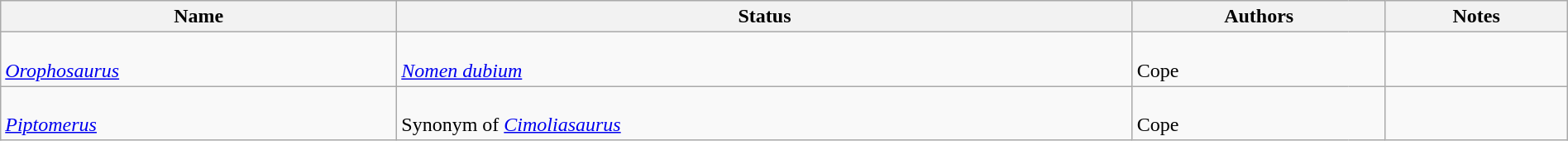<table class="wikitable sortable" align="center" width="100%">
<tr>
<th>Name</th>
<th>Status</th>
<th colspan="2">Authors</th>
<th>Notes</th>
</tr>
<tr>
<td><br><em><a href='#'>Orophosaurus</a></em></td>
<td><br><em><a href='#'>Nomen dubium</a></em></td>
<td style="border-right:0px" valign="top"><br>Cope</td>
<td style="border-left:0px" valign="top"></td>
<td></td>
</tr>
<tr>
<td><br><em><a href='#'>Piptomerus</a></em></td>
<td><br>Synonym of <em><a href='#'>Cimoliasaurus</a></em></td>
<td style="border-right:0px" valign="top"><br>Cope</td>
<td style="border-left:0px" valign="top"></td>
<td></td>
</tr>
</table>
